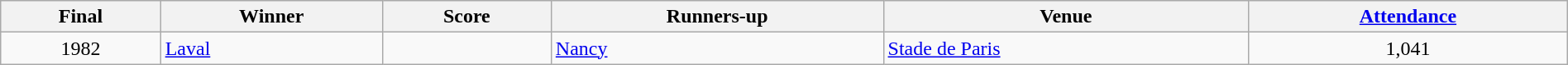<table class="sortable wikitable" style="width:100%;">
<tr>
<th>Final</th>
<th>Winner</th>
<th>Score</th>
<th>Runners-up</th>
<th>Venue</th>
<th><a href='#'>Attendance</a></th>
</tr>
<tr>
<td align=center>1982</td>
<td><a href='#'>Laval</a></td>
<td align=center></td>
<td><a href='#'>Nancy</a></td>
<td><a href='#'>Stade de Paris</a></td>
<td align=center>1,041</td>
</tr>
</table>
